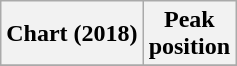<table class="wikitable sortable plainrowheaders">
<tr>
<th>Chart (2018)</th>
<th>Peak<br>position</th>
</tr>
<tr>
</tr>
</table>
